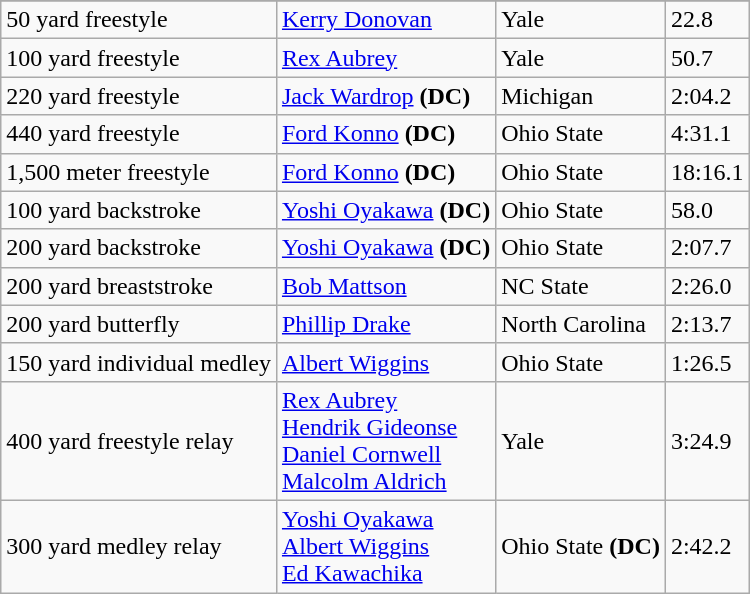<table class="wikitable sortable" style="text-align:left">
<tr>
</tr>
<tr>
<td>50 yard freestyle</td>
<td><a href='#'>Kerry Donovan</a></td>
<td>Yale</td>
<td>22.8</td>
</tr>
<tr>
<td>100 yard freestyle</td>
<td> <a href='#'>Rex Aubrey</a></td>
<td>Yale</td>
<td>50.7</td>
</tr>
<tr>
<td>220 yard freestyle</td>
<td>  <a href='#'>Jack Wardrop</a> <strong>(DC)</strong></td>
<td>Michigan</td>
<td>2:04.2</td>
</tr>
<tr>
<td>440 yard freestyle</td>
<td><a href='#'>Ford Konno</a> <strong>(DC)</strong></td>
<td>Ohio State</td>
<td>4:31.1</td>
</tr>
<tr>
<td>1,500 meter freestyle</td>
<td><a href='#'>Ford Konno</a> <strong>(DC)</strong></td>
<td>Ohio State</td>
<td>18:16.1</td>
</tr>
<tr>
<td>100 yard backstroke</td>
<td><a href='#'>Yoshi Oyakawa</a> <strong>(DC)</strong></td>
<td>Ohio State</td>
<td>58.0</td>
</tr>
<tr>
<td>200 yard backstroke</td>
<td><a href='#'>Yoshi Oyakawa</a> <strong>(DC)</strong></td>
<td>Ohio State</td>
<td>2:07.7</td>
</tr>
<tr>
<td>200 yard breaststroke</td>
<td><a href='#'>Bob Mattson</a></td>
<td>NC State</td>
<td>2:26.0</td>
</tr>
<tr>
<td>200 yard butterfly</td>
<td><a href='#'>Phillip Drake</a></td>
<td>North Carolina</td>
<td>2:13.7</td>
</tr>
<tr>
<td>150 yard individual medley</td>
<td><a href='#'>Albert Wiggins</a></td>
<td>Ohio State</td>
<td>1:26.5</td>
</tr>
<tr>
<td>400 yard freestyle relay</td>
<td> <a href='#'>Rex Aubrey</a><br><a href='#'>Hendrik Gideonse</a><br><a href='#'>Daniel Cornwell</a><br><a href='#'>Malcolm Aldrich</a></td>
<td>Yale</td>
<td>3:24.9</td>
</tr>
<tr>
<td>300 yard medley relay</td>
<td><a href='#'>Yoshi Oyakawa</a><br><a href='#'>Albert Wiggins</a><br><a href='#'>Ed Kawachika</a></td>
<td>Ohio State <strong>(DC)</strong></td>
<td>2:42.2</td>
</tr>
</table>
